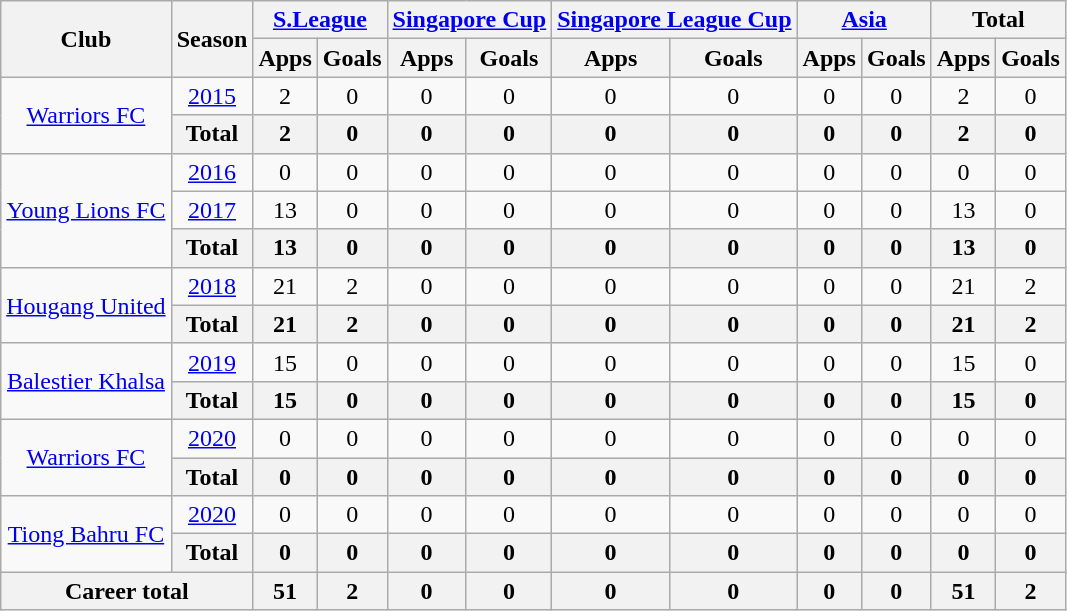<table style="text-align:center" class="wikitable">
<tr>
<th rowspan="2">Club</th>
<th rowspan="2">Season</th>
<th colspan="2"><a href='#'>S.League</a></th>
<th colspan="2"><a href='#'>Singapore Cup</a></th>
<th colspan="2"><a href='#'>Singapore League Cup</a></th>
<th colspan="2"><a href='#'>Asia</a></th>
<th colspan="2">Total</th>
</tr>
<tr>
<th>Apps</th>
<th>Goals</th>
<th>Apps</th>
<th>Goals</th>
<th>Apps</th>
<th>Goals</th>
<th>Apps</th>
<th>Goals</th>
<th>Apps</th>
<th>Goals</th>
</tr>
<tr>
<td rowspan="2"><a href='#'>Warriors FC</a></td>
<td><a href='#'>2015</a></td>
<td>2</td>
<td>0</td>
<td>0</td>
<td>0</td>
<td>0</td>
<td>0</td>
<td>0</td>
<td>0</td>
<td>2</td>
<td>0</td>
</tr>
<tr>
<th>Total</th>
<th>2</th>
<th>0</th>
<th>0</th>
<th>0</th>
<th>0</th>
<th>0</th>
<th>0</th>
<th>0</th>
<th>2</th>
<th>0</th>
</tr>
<tr>
<td rowspan="3"><a href='#'>Young Lions FC</a></td>
<td><a href='#'>2016</a></td>
<td>0</td>
<td>0</td>
<td>0</td>
<td>0</td>
<td>0</td>
<td>0</td>
<td>0</td>
<td>0</td>
<td>0</td>
<td>0</td>
</tr>
<tr>
<td><a href='#'>2017</a></td>
<td>13</td>
<td>0</td>
<td>0</td>
<td>0</td>
<td>0</td>
<td>0</td>
<td>0</td>
<td>0</td>
<td>13</td>
<td>0</td>
</tr>
<tr>
<th>Total</th>
<th>13</th>
<th>0</th>
<th>0</th>
<th>0</th>
<th>0</th>
<th>0</th>
<th>0</th>
<th>0</th>
<th>13</th>
<th>0</th>
</tr>
<tr>
<td rowspan="2"><a href='#'>Hougang United</a></td>
<td><a href='#'>2018</a></td>
<td>21</td>
<td>2</td>
<td>0</td>
<td>0</td>
<td>0</td>
<td>0</td>
<td>0</td>
<td>0</td>
<td>21</td>
<td>2</td>
</tr>
<tr>
<th>Total</th>
<th>21</th>
<th>2</th>
<th>0</th>
<th>0</th>
<th>0</th>
<th>0</th>
<th>0</th>
<th>0</th>
<th>21</th>
<th>2</th>
</tr>
<tr>
<td rowspan="2"><a href='#'>Balestier Khalsa</a></td>
<td><a href='#'>2019</a></td>
<td>15</td>
<td>0</td>
<td>0</td>
<td>0</td>
<td>0</td>
<td>0</td>
<td>0</td>
<td>0</td>
<td>15</td>
<td>0</td>
</tr>
<tr>
<th>Total</th>
<th>15</th>
<th>0</th>
<th>0</th>
<th>0</th>
<th>0</th>
<th>0</th>
<th>0</th>
<th>0</th>
<th>15</th>
<th>0</th>
</tr>
<tr>
<td rowspan="2"><a href='#'>Warriors FC</a></td>
<td><a href='#'>2020</a></td>
<td>0</td>
<td>0</td>
<td>0</td>
<td>0</td>
<td>0</td>
<td>0</td>
<td>0</td>
<td>0</td>
<td>0</td>
<td>0</td>
</tr>
<tr>
<th>Total</th>
<th>0</th>
<th>0</th>
<th>0</th>
<th>0</th>
<th>0</th>
<th>0</th>
<th>0</th>
<th>0</th>
<th>0</th>
<th>0</th>
</tr>
<tr>
<td rowspan="2"><a href='#'>Tiong Bahru FC</a></td>
<td><a href='#'>2020</a></td>
<td>0</td>
<td>0</td>
<td>0</td>
<td>0</td>
<td>0</td>
<td>0</td>
<td>0</td>
<td>0</td>
<td>0</td>
<td>0</td>
</tr>
<tr>
<th>Total</th>
<th>0</th>
<th>0</th>
<th>0</th>
<th>0</th>
<th>0</th>
<th>0</th>
<th>0</th>
<th>0</th>
<th>0</th>
<th>0</th>
</tr>
<tr>
<th colspan=2>Career total</th>
<th>51</th>
<th>2</th>
<th>0</th>
<th>0</th>
<th>0</th>
<th>0</th>
<th>0</th>
<th>0</th>
<th>51</th>
<th>2</th>
</tr>
</table>
